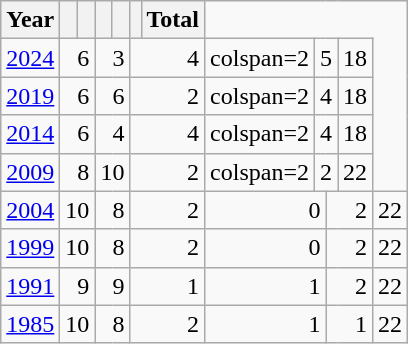<table class="wikitable" style="text-align:right; padding-left:1em">
<tr>
<th align="left">Year</th>
<th></th>
<th></th>
<th></th>
<th></th>
<th></th>
<th align="left">Total</th>
</tr>
<tr>
<td align=left><a href='#'>2024</a></td>
<td colspan=2>6</td>
<td colspan=2>3</td>
<td colspan=2>4</td>
<td>colspan=2 </td>
<td colspan=2>5</td>
<td>18</td>
</tr>
<tr>
<td align=left><a href='#'>2019</a></td>
<td colspan=2>6</td>
<td colspan=2>6</td>
<td colspan=2>2</td>
<td>colspan=2 </td>
<td colspan=2>4</td>
<td>18</td>
</tr>
<tr>
<td align=left><a href='#'>2014</a></td>
<td colspan=2>6</td>
<td colspan=2>4</td>
<td colspan=2>4</td>
<td>colspan=2 </td>
<td colspan=2>4</td>
<td>18</td>
</tr>
<tr>
<td align=left><a href='#'>2009</a></td>
<td colspan=2>8</td>
<td colspan=2>10</td>
<td colspan=2>2</td>
<td>colspan=2 </td>
<td colspan=2>2</td>
<td>22</td>
</tr>
<tr>
<td align=left><a href='#'>2004</a></td>
<td colspan=2>10</td>
<td colspan=2>8</td>
<td colspan=2>2</td>
<td colspan=2>0</td>
<td colspan=2>2</td>
<td>22</td>
</tr>
<tr>
<td align=left><a href='#'>1999</a></td>
<td colspan=2>10</td>
<td colspan=2>8</td>
<td colspan=2>2</td>
<td colspan=2>0</td>
<td colspan=2>2</td>
<td>22</td>
</tr>
<tr>
<td align=left><a href='#'>1991</a></td>
<td colspan=2>9</td>
<td colspan=2>9</td>
<td colspan=2>1</td>
<td colspan=2>1</td>
<td colspan=2>2</td>
<td>22</td>
</tr>
<tr>
<td align=left><a href='#'>1985</a></td>
<td colspan=2>10</td>
<td colspan=2>8</td>
<td colspan=2>2</td>
<td colspan=2>1</td>
<td colspan=2>1</td>
<td>22</td>
</tr>
</table>
